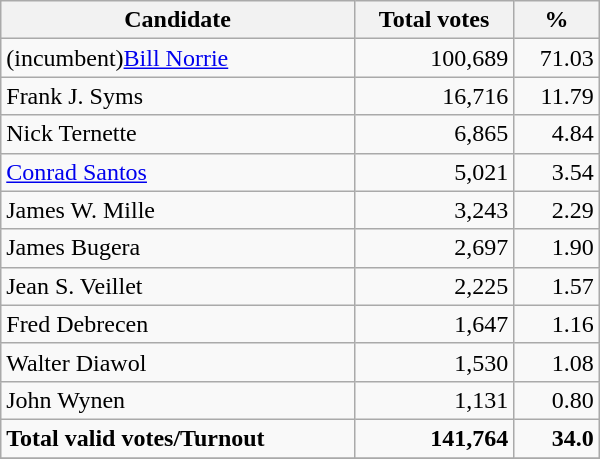<table class="wikitable" width="400">
<tr>
<th align="left">Candidate</th>
<th align="right">Total votes</th>
<th align="right">%</th>
</tr>
<tr>
<td align="left">(incumbent)<a href='#'>Bill Norrie</a></td>
<td align="right">100,689</td>
<td align="right">71.03</td>
</tr>
<tr>
<td align="left">Frank J. Syms</td>
<td align="right">16,716</td>
<td align="right">11.79</td>
</tr>
<tr>
<td align="left">Nick Ternette</td>
<td align="right">6,865</td>
<td align="right">4.84</td>
</tr>
<tr>
<td align="left"><a href='#'>Conrad Santos</a></td>
<td align="right">5,021</td>
<td align="right">3.54</td>
</tr>
<tr>
<td align="left">James W. Mille</td>
<td align="right">3,243</td>
<td align="right">2.29</td>
</tr>
<tr>
<td align="left">James Bugera</td>
<td align="right">2,697</td>
<td align="right">1.90</td>
</tr>
<tr>
<td align="left">Jean S. Veillet</td>
<td align="right">2,225</td>
<td align="right">1.57</td>
</tr>
<tr>
<td align="left">Fred Debrecen</td>
<td align="right">1,647</td>
<td align="right">1.16</td>
</tr>
<tr>
<td align="left">Walter Diawol</td>
<td align="right">1,530</td>
<td align="right">1.08</td>
</tr>
<tr>
<td align="left">John Wynen</td>
<td align="right">1,131</td>
<td align="right">0.80</td>
</tr>
<tr>
<td align="left"><strong>Total valid votes/Turnout</strong></td>
<td align="right"><strong>141,764</strong></td>
<td align="right"><strong>34.0</strong></td>
</tr>
<tr>
</tr>
</table>
